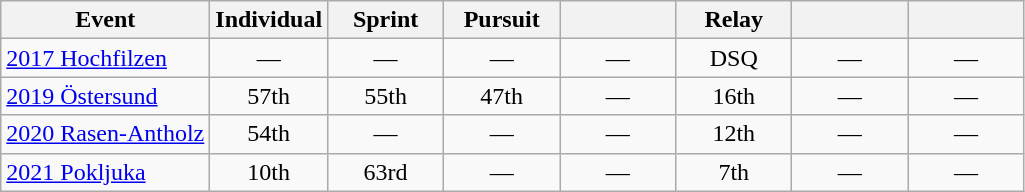<table class="wikitable" style="text-align: center;">
<tr ">
<th>Event</th>
<th style="width:70px;">Individual</th>
<th style="width:70px;">Sprint</th>
<th style="width:70px;">Pursuit</th>
<th style="width:70px;"></th>
<th style="width:70px;">Relay</th>
<th style="width:70px;"></th>
<th style="width:70px;"></th>
</tr>
<tr>
<td align="left"> <a href='#'>2017 Hochfilzen</a></td>
<td>—</td>
<td>—</td>
<td>—</td>
<td>—</td>
<td>DSQ</td>
<td>—</td>
<td>—</td>
</tr>
<tr>
<td align=left> <a href='#'>2019 Östersund</a></td>
<td>57th</td>
<td>55th</td>
<td>47th</td>
<td>—</td>
<td>16th</td>
<td>—</td>
<td>—</td>
</tr>
<tr>
<td align=left> <a href='#'>2020 Rasen-Antholz</a></td>
<td>54th</td>
<td>—</td>
<td>—</td>
<td>—</td>
<td>12th</td>
<td>—</td>
<td>—</td>
</tr>
<tr>
<td align=left> <a href='#'>2021 Pokljuka</a></td>
<td>10th</td>
<td>63rd</td>
<td>—</td>
<td>—</td>
<td>7th</td>
<td>—</td>
<td>—</td>
</tr>
</table>
